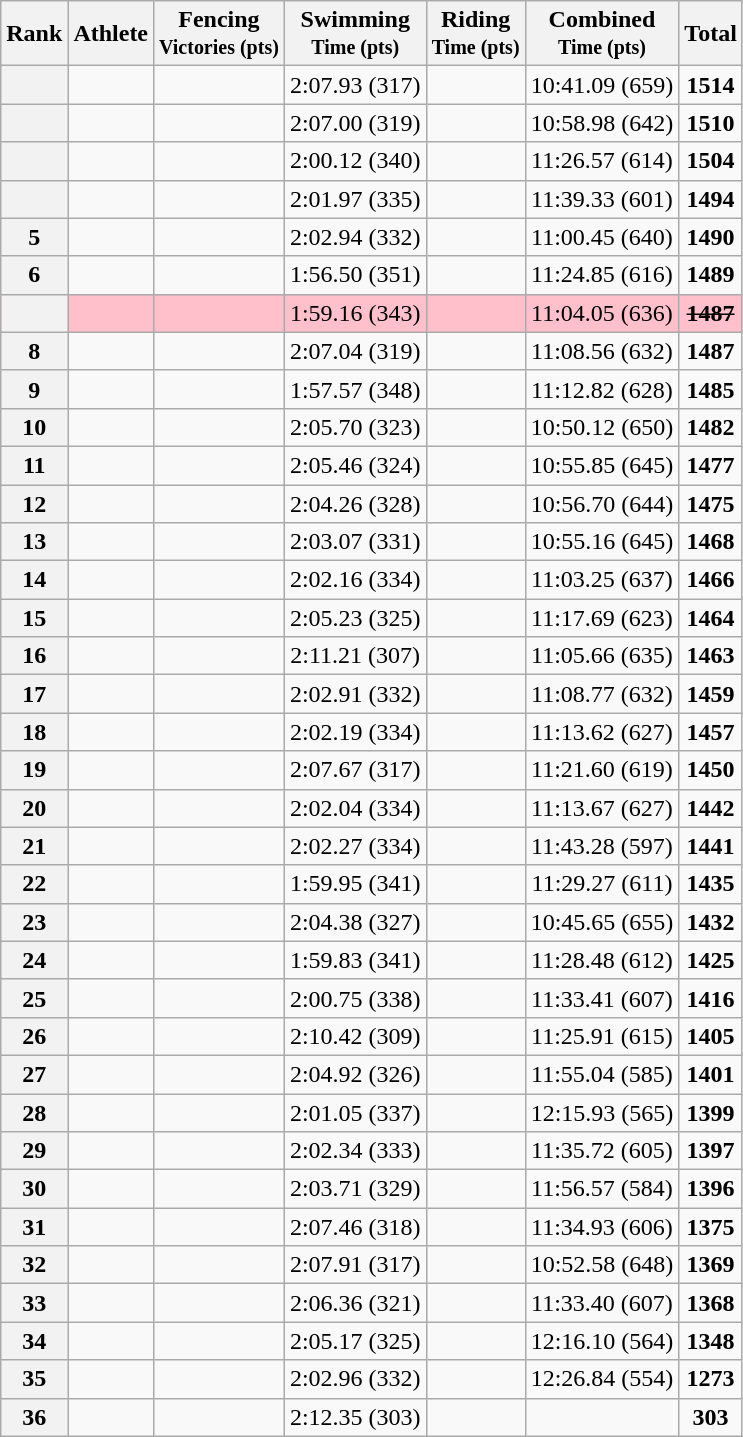<table class="wikitable sortable" style="text-align:center;">
<tr>
<th>Rank</th>
<th>Athlete</th>
<th>Fencing <br><small>Victories (pts)</small></th>
<th>Swimming <br><small>Time (pts)</small></th>
<th>Riding <br><small>Time (pts)</small></th>
<th>Combined <br><small>Time (pts)</small></th>
<th>Total</th>
</tr>
<tr>
<th></th>
<td align=left></td>
<td></td>
<td>2:07.93 (317)</td>
<td></td>
<td>10:41.09 (659)</td>
<td><strong>1514</strong></td>
</tr>
<tr>
<th></th>
<td align=left></td>
<td></td>
<td>2:07.00 (319)</td>
<td></td>
<td>10:58.98 (642)</td>
<td><strong>1510</strong></td>
</tr>
<tr>
<th></th>
<td align=left></td>
<td></td>
<td>2:00.12 (340)</td>
<td></td>
<td>11:26.57 (614)</td>
<td><strong>1504</strong></td>
</tr>
<tr>
<th></th>
<td align=left></td>
<td></td>
<td>2:01.97 (335)</td>
<td></td>
<td>11:39.33 (601)</td>
<td><strong>1494</strong></td>
</tr>
<tr>
<th>5</th>
<td align=left></td>
<td></td>
<td>2:02.94 (332)</td>
<td></td>
<td>11:00.45 (640)</td>
<td><strong>1490</strong></td>
</tr>
<tr>
<th>6</th>
<td align=left></td>
<td></td>
<td>1:56.50 (351)</td>
<td></td>
<td>11:24.85 (616)</td>
<td><strong>1489</strong></td>
</tr>
<tr bgcolor=pink>
<th></th>
<td align=left></td>
<td></td>
<td>1:59.16 (343)</td>
<td></td>
<td>11:04.05 (636)</td>
<td><strong><s>1487</s></strong></td>
</tr>
<tr>
<th>8</th>
<td align=left></td>
<td></td>
<td>2:07.04 (319)</td>
<td></td>
<td>11:08.56 (632)</td>
<td><strong>1487</strong></td>
</tr>
<tr>
<th>9</th>
<td align=left></td>
<td></td>
<td>1:57.57 (348)</td>
<td></td>
<td>11:12.82 (628)</td>
<td><strong>1485</strong></td>
</tr>
<tr>
<th>10</th>
<td align=left></td>
<td></td>
<td>2:05.70 (323)</td>
<td></td>
<td>10:50.12 (650)</td>
<td><strong>1482</strong></td>
</tr>
<tr>
<th>11</th>
<td align=left></td>
<td></td>
<td>2:05.46 (324)</td>
<td></td>
<td>10:55.85 (645)</td>
<td><strong>1477</strong></td>
</tr>
<tr>
<th>12</th>
<td align=left></td>
<td></td>
<td>2:04.26 (328)</td>
<td></td>
<td>10:56.70 (644)</td>
<td><strong>1475</strong></td>
</tr>
<tr>
<th>13</th>
<td align=left></td>
<td></td>
<td>2:03.07 (331)</td>
<td></td>
<td>10:55.16 (645)</td>
<td><strong>1468</strong></td>
</tr>
<tr>
<th>14</th>
<td align=left></td>
<td></td>
<td>2:02.16 (334)</td>
<td></td>
<td>11:03.25 (637)</td>
<td><strong>1466</strong></td>
</tr>
<tr>
<th>15</th>
<td align=left></td>
<td></td>
<td>2:05.23 (325)</td>
<td></td>
<td>11:17.69 (623)</td>
<td><strong>1464</strong></td>
</tr>
<tr>
<th>16</th>
<td align=left></td>
<td></td>
<td>2:11.21 (307)</td>
<td></td>
<td>11:05.66 (635)</td>
<td><strong>1463</strong></td>
</tr>
<tr>
<th>17</th>
<td align=left></td>
<td></td>
<td>2:02.91 (332)</td>
<td></td>
<td>11:08.77 (632)</td>
<td><strong>1459</strong></td>
</tr>
<tr>
<th>18</th>
<td align=left></td>
<td></td>
<td>2:02.19 (334)</td>
<td></td>
<td>11:13.62 (627)</td>
<td><strong>1457</strong></td>
</tr>
<tr>
<th>19</th>
<td align=left></td>
<td></td>
<td>2:07.67 (317)</td>
<td></td>
<td>11:21.60 (619)</td>
<td><strong>1450</strong></td>
</tr>
<tr>
<th>20</th>
<td align=left></td>
<td></td>
<td>2:02.04 (334)</td>
<td></td>
<td>11:13.67 (627)</td>
<td><strong>1442</strong></td>
</tr>
<tr>
<th>21</th>
<td align=left></td>
<td></td>
<td>2:02.27 (334)</td>
<td></td>
<td>11:43.28 (597)</td>
<td><strong>1441</strong></td>
</tr>
<tr>
<th>22</th>
<td align=left></td>
<td></td>
<td>1:59.95 (341)</td>
<td></td>
<td>11:29.27 (611)</td>
<td><strong>1435</strong></td>
</tr>
<tr>
<th>23</th>
<td align=left></td>
<td></td>
<td>2:04.38 (327)</td>
<td></td>
<td>10:45.65 (655)</td>
<td><strong>1432</strong></td>
</tr>
<tr>
<th>24</th>
<td align=left></td>
<td></td>
<td>1:59.83 (341)</td>
<td></td>
<td>11:28.48 (612)</td>
<td><strong>1425</strong></td>
</tr>
<tr>
<th>25</th>
<td align=left></td>
<td></td>
<td>2:00.75 (338)</td>
<td></td>
<td>11:33.41 (607)</td>
<td><strong>1416</strong></td>
</tr>
<tr>
<th>26</th>
<td align=left></td>
<td></td>
<td>2:10.42 (309)</td>
<td></td>
<td>11:25.91 (615)</td>
<td><strong>1405</strong></td>
</tr>
<tr>
<th>27</th>
<td align=left></td>
<td></td>
<td>2:04.92 (326)</td>
<td></td>
<td>11:55.04 (585)</td>
<td><strong>1401</strong></td>
</tr>
<tr>
<th>28</th>
<td align=left></td>
<td></td>
<td>2:01.05 (337)</td>
<td></td>
<td>12:15.93 (565)</td>
<td><strong>1399</strong></td>
</tr>
<tr>
<th>29</th>
<td align=left></td>
<td></td>
<td>2:02.34 (333)</td>
<td></td>
<td>11:35.72 (605)</td>
<td><strong>1397</strong></td>
</tr>
<tr>
<th>30</th>
<td align=left></td>
<td></td>
<td>2:03.71 (329)</td>
<td></td>
<td>11:56.57 (584)</td>
<td><strong>1396</strong></td>
</tr>
<tr>
<th>31</th>
<td align=left></td>
<td></td>
<td>2:07.46 (318)</td>
<td></td>
<td>11:34.93 (606)</td>
<td><strong>1375</strong></td>
</tr>
<tr>
<th>32</th>
<td align=left></td>
<td></td>
<td>2:07.91 (317)</td>
<td></td>
<td>10:52.58 (648)</td>
<td><strong>1369</strong></td>
</tr>
<tr>
<th>33</th>
<td align=left></td>
<td></td>
<td>2:06.36 (321)</td>
<td></td>
<td>11:33.40 (607)</td>
<td><strong>1368</strong></td>
</tr>
<tr>
<th>34</th>
<td align=left></td>
<td></td>
<td>2:05.17 (325)</td>
<td></td>
<td>12:16.10 (564)</td>
<td><strong>1348</strong></td>
</tr>
<tr>
<th>35</th>
<td align=left></td>
<td></td>
<td>2:02.96 (332)</td>
<td></td>
<td>12:26.84 (554)</td>
<td><strong>1273</strong></td>
</tr>
<tr>
<th>36</th>
<td align=left></td>
<td></td>
<td>2:12.35 (303)</td>
<td></td>
<td></td>
<td><strong>303</strong></td>
</tr>
</table>
